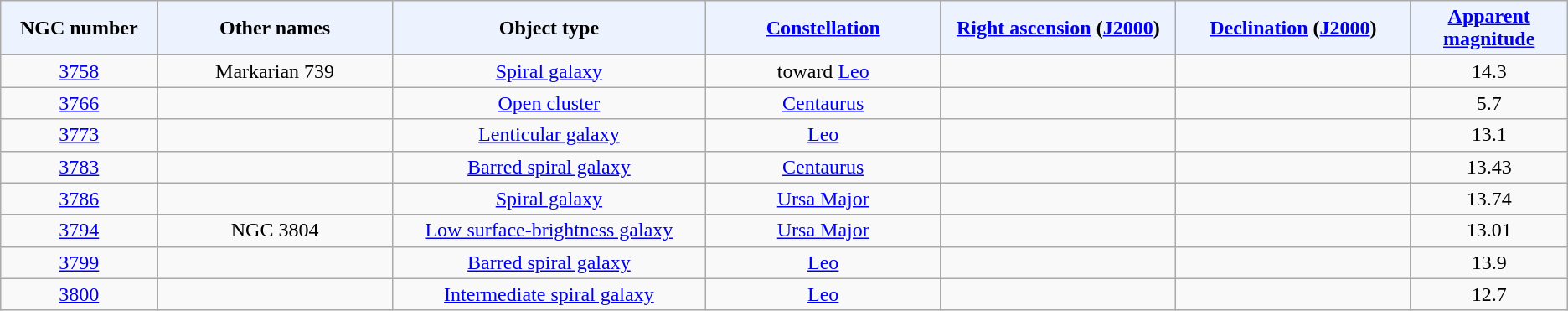<table class="wikitable sortable sticky-header sort-under" style="text-align: center;">
<tr>
<th style="background-color:#edf3fe; width: 10%;">NGC number</th>
<th style="background-color:#edf3fe; width: 15%;">Other names</th>
<th style="background-color:#edf3fe; width: 20%;">Object type</th>
<th style="background-color:#edf3fe; width: 15%;"><a href='#'>Constellation</a></th>
<th style="background-color:#edf3fe; width: 15%;"><a href='#'>Right ascension</a> (<a href='#'>J2000</a>)</th>
<th style="background-color:#edf3fe; width: 15%;"><a href='#'>Declination</a> (<a href='#'>J2000</a>)</th>
<th style="background-color:#edf3fe; width: 10%;"><a href='#'>Apparent magnitude</a></th>
</tr>
<tr>
<td><a href='#'>3758</a></td>
<td>Markarian 739</td>
<td><a href='#'>Spiral galaxy</a></td>
<td>toward <a href='#'>Leo</a></td>
<td></td>
<td></td>
<td>14.3</td>
</tr>
<tr>
<td><a href='#'>3766</a></td>
<td></td>
<td><a href='#'>Open cluster</a></td>
<td><a href='#'>Centaurus</a></td>
<td></td>
<td></td>
<td>5.7</td>
</tr>
<tr>
<td><a href='#'>3773</a></td>
<td></td>
<td><a href='#'>Lenticular galaxy</a></td>
<td><a href='#'>Leo</a></td>
<td></td>
<td></td>
<td>13.1</td>
</tr>
<tr>
<td><a href='#'>3783</a></td>
<td></td>
<td><a href='#'>Barred spiral galaxy</a></td>
<td><a href='#'>Centaurus</a></td>
<td></td>
<td></td>
<td>13.43</td>
</tr>
<tr>
<td><a href='#'>3786</a></td>
<td></td>
<td><a href='#'>Spiral galaxy</a></td>
<td><a href='#'>Ursa Major</a></td>
<td></td>
<td></td>
<td>13.74</td>
</tr>
<tr>
<td><a href='#'>3794</a></td>
<td>NGC 3804</td>
<td><a href='#'>Low surface-brightness galaxy</a></td>
<td><a href='#'>Ursa Major</a></td>
<td></td>
<td></td>
<td>13.01</td>
</tr>
<tr>
<td><a href='#'>3799</a></td>
<td></td>
<td><a href='#'>Barred spiral galaxy</a></td>
<td><a href='#'>Leo</a></td>
<td></td>
<td></td>
<td>13.9</td>
</tr>
<tr>
<td><a href='#'>3800</a></td>
<td></td>
<td><a href='#'>Intermediate spiral galaxy</a></td>
<td><a href='#'>Leo</a></td>
<td></td>
<td></td>
<td>12.7</td>
</tr>
</table>
